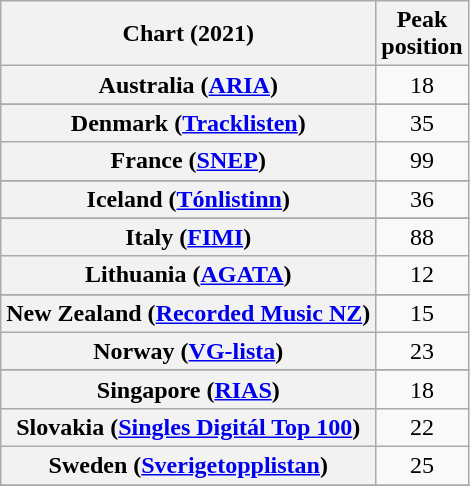<table class="wikitable sortable plainrowheaders" style="text-align:center">
<tr>
<th scope="col">Chart (2021)</th>
<th scope="col">Peak<br>position</th>
</tr>
<tr>
<th scope="row">Australia (<a href='#'>ARIA</a>)</th>
<td>18</td>
</tr>
<tr>
</tr>
<tr>
</tr>
<tr>
</tr>
<tr>
<th scope="row">Denmark (<a href='#'>Tracklisten</a>)</th>
<td>35</td>
</tr>
<tr>
<th scope="row">France (<a href='#'>SNEP</a>)</th>
<td>99</td>
</tr>
<tr>
</tr>
<tr>
</tr>
<tr>
</tr>
<tr>
</tr>
<tr>
<th scope="row">Iceland (<a href='#'>Tónlistinn</a>)</th>
<td>36</td>
</tr>
<tr>
</tr>
<tr>
<th scope="row">Italy (<a href='#'>FIMI</a>)</th>
<td>88</td>
</tr>
<tr>
<th scope="row">Lithuania (<a href='#'>AGATA</a>)</th>
<td>12</td>
</tr>
<tr>
</tr>
<tr>
<th scope="row">New Zealand (<a href='#'>Recorded Music NZ</a>)</th>
<td>15</td>
</tr>
<tr>
<th scope="row">Norway (<a href='#'>VG-lista</a>)</th>
<td>23</td>
</tr>
<tr>
</tr>
<tr>
<th scope="row">Singapore (<a href='#'>RIAS</a>)</th>
<td>18</td>
</tr>
<tr>
<th scope="row">Slovakia (<a href='#'>Singles Digitál Top 100</a>)</th>
<td>22</td>
</tr>
<tr>
<th scope="row">Sweden (<a href='#'>Sverigetopplistan</a>)</th>
<td>25</td>
</tr>
<tr>
</tr>
<tr>
</tr>
<tr>
</tr>
<tr>
</tr>
</table>
